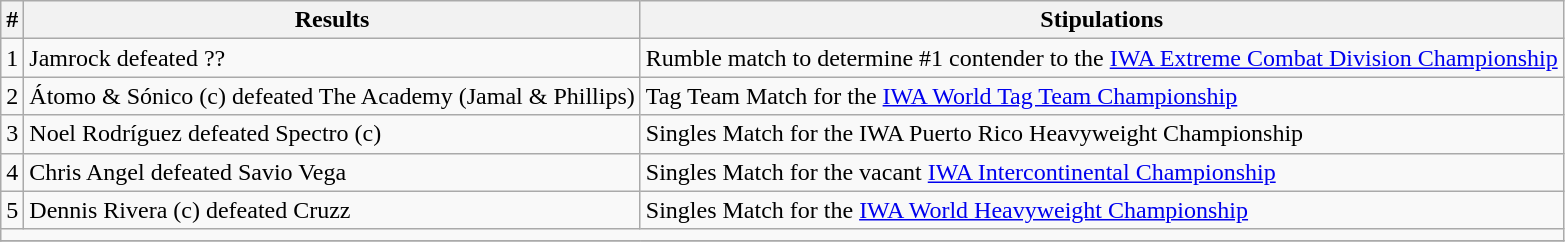<table class="wikitable">
<tr>
<th>#</th>
<th>Results</th>
<th>Stipulations</th>
</tr>
<tr>
<td>1</td>
<td>Jamrock defeated ??</td>
<td>Rumble match to determine #1 contender to the <a href='#'>IWA Extreme Combat Division Championship</a></td>
</tr>
<tr>
<td>2</td>
<td>Átomo & Sónico (c) defeated The Academy (Jamal & Phillips)</td>
<td>Tag Team Match for the <a href='#'>IWA World Tag Team Championship</a></td>
</tr>
<tr>
<td>3</td>
<td>Noel Rodríguez defeated Spectro (c)</td>
<td>Singles Match for the IWA Puerto Rico Heavyweight Championship</td>
</tr>
<tr>
<td>4</td>
<td>Chris Angel defeated Savio Vega</td>
<td>Singles Match for the vacant <a href='#'>IWA Intercontinental Championship</a></td>
</tr>
<tr>
<td>5</td>
<td>Dennis Rivera (c) defeated Cruzz</td>
<td>Singles Match for the <a href='#'>IWA World Heavyweight Championship</a></td>
</tr>
<tr>
<td colspan="10"></td>
</tr>
<tr>
</tr>
</table>
